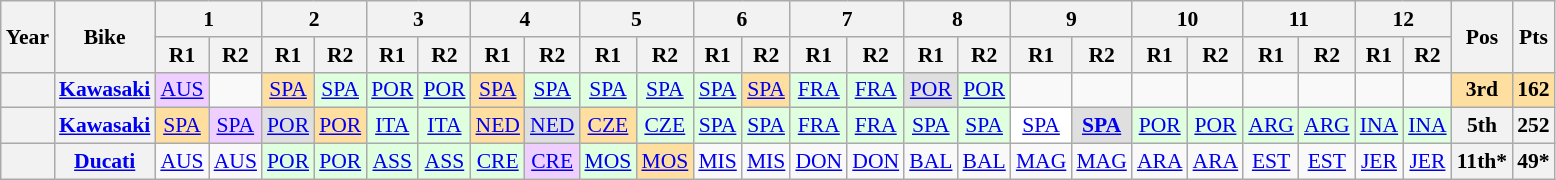<table class="wikitable" style="text-align:center; font-size:90%;">
<tr>
<th rowspan="2">Year</th>
<th rowspan="2">Bike</th>
<th colspan="2">1</th>
<th colspan="2">2</th>
<th colspan="2">3</th>
<th colspan="2">4</th>
<th colspan="2">5</th>
<th colspan="2">6</th>
<th colspan="2">7</th>
<th colspan="2">8</th>
<th colspan="2">9</th>
<th colspan="2">10</th>
<th colspan="2">11</th>
<th colspan="2">12</th>
<th rowspan="2">Pos</th>
<th rowspan="2">Pts</th>
</tr>
<tr>
<th>R1</th>
<th>R2</th>
<th>R1</th>
<th>R2</th>
<th>R1</th>
<th>R2</th>
<th>R1</th>
<th>R2</th>
<th>R1</th>
<th>R2</th>
<th>R1</th>
<th>R2</th>
<th>R1</th>
<th>R2</th>
<th>R1</th>
<th>R2</th>
<th>R1</th>
<th>R2</th>
<th>R1</th>
<th>R2</th>
<th>R1</th>
<th>R2</th>
<th>R1</th>
<th>R2</th>
</tr>
<tr>
<th></th>
<th><a href='#'>Kawasaki</a></th>
<td style="background:#efcfff;"><a href='#'>AUS</a><br></td>
<td></td>
<td style="background:#ffdf9f;"><a href='#'>SPA</a><br></td>
<td style="background:#dfffdf;"><a href='#'>SPA</a><br></td>
<td style="background:#dfffdf;"><a href='#'>POR</a><br></td>
<td style="background:#dfffdf;"><a href='#'>POR</a><br></td>
<td style="background:#ffdf9f;"><a href='#'>SPA</a><br></td>
<td style="background:#dfffdf;"><a href='#'>SPA</a><br></td>
<td style="background:#dfffdf;"><a href='#'>SPA</a><br></td>
<td style="background:#dfffdf;"><a href='#'>SPA</a><br></td>
<td style="background:#dfffdf;"><a href='#'>SPA</a><br></td>
<td style="background:#ffdf9f;"><a href='#'>SPA</a><br></td>
<td style="background:#dfffdf;"><a href='#'>FRA</a><br></td>
<td style="background:#dfffdf;"><a href='#'>FRA</a><br></td>
<td style="background:#dfdfdf;"><a href='#'>POR</a><br></td>
<td style="background:#dfffdf;"><a href='#'>POR</a><br></td>
<td></td>
<td></td>
<td></td>
<td></td>
<td></td>
<td></td>
<td></td>
<td></td>
<th style="background:#ffdf9f;">3rd</th>
<th style="background:#ffdf9f;">162</th>
</tr>
<tr>
<th></th>
<th><a href='#'>Kawasaki</a></th>
<td style="background:#ffdf9f;"><a href='#'>SPA</a><br></td>
<td style="background:#efcfff;"><a href='#'>SPA</a><br></td>
<td style="background:#dfdfdf;"><a href='#'>POR</a><br></td>
<td style="background:#ffdf9f;"><a href='#'>POR</a><br></td>
<td style="background:#dfffdf;"><a href='#'>ITA</a><br></td>
<td style="background:#dfffdf;"><a href='#'>ITA</a><br></td>
<td style="background:#ffdf9f;"><a href='#'>NED</a><br></td>
<td style="background:#dfdfdf;"><a href='#'>NED</a><br></td>
<td style="background:#ffdf9f;"><a href='#'>CZE</a><br></td>
<td style="background:#dfffdf;"><a href='#'>CZE</a><br></td>
<td style="background:#dfffdf;"><a href='#'>SPA</a><br></td>
<td style="background:#dfffdf;"><a href='#'>SPA</a><br></td>
<td style="background:#dfffdf;"><a href='#'>FRA</a><br></td>
<td style="background:#dfffdf;"><a href='#'>FRA</a><br></td>
<td style="background:#dfffdf;"><a href='#'>SPA</a><br></td>
<td style="background:#dfffdf;"><a href='#'>SPA</a><br></td>
<td style="background:#ffffff;"><a href='#'>SPA</a><br></td>
<td style="background:#dfdfdf;"><strong><a href='#'>SPA</a></strong><br></td>
<td style="background:#dfffdf;"><a href='#'>POR</a><br></td>
<td style="background:#dfffdf;"><a href='#'>POR</a><br></td>
<td style="background:#dfffdf;"><a href='#'>ARG</a><br></td>
<td style="background:#dfffdf;"><a href='#'>ARG</a><br></td>
<td style="background:#dfffdf;"><a href='#'>INA</a><br></td>
<td style="background:#dfffdf;"><a href='#'>INA</a><br></td>
<th>5th</th>
<th>252</th>
</tr>
<tr>
<th></th>
<th><a href='#'>Ducati</a></th>
<td><a href='#'>AUS</a></td>
<td><a href='#'>AUS</a></td>
<td style="background:#DFFFDF;"><a href='#'>POR</a><br></td>
<td style="background:#DFFFDF;"><a href='#'>POR</a><br></td>
<td style="background:#DFFFDF;"><a href='#'>ASS</a><br></td>
<td style="background:#DFFFDF;"><a href='#'>ASS</a><br></td>
<td style="background:#DFFFDF;"><a href='#'>CRE</a><br></td>
<td style="background:#EFCFFF;"><a href='#'>CRE</a><br></td>
<td style="background:#DFFFDF;"><a href='#'>MOS</a><br></td>
<td style="background:#FFDF9F;"><a href='#'>MOS</a><br></td>
<td style="background:#;"><a href='#'>MIS</a><br></td>
<td style="background:#;"><a href='#'>MIS</a><br></td>
<td style="background:#;"><a href='#'>DON</a><br></td>
<td style="background:#;"><a href='#'>DON</a><br></td>
<td style="background:#;"><a href='#'>BAL</a><br></td>
<td style="background:#;"><a href='#'>BAL</a><br></td>
<td style="background:#;"><a href='#'>MAG</a><br></td>
<td style="background:#;"><a href='#'>MAG</a><br></td>
<td style="background:#;"><a href='#'>ARA</a><br></td>
<td style="background:#;"><a href='#'>ARA</a><br></td>
<td style="background:#;"><a href='#'>EST</a><br></td>
<td style="background:#;"><a href='#'>EST</a><br></td>
<td style="background:#;"><a href='#'>JER</a><br></td>
<td style="background:#;"><a href='#'>JER</a><br></td>
<th>11th*</th>
<th>49*</th>
</tr>
</table>
